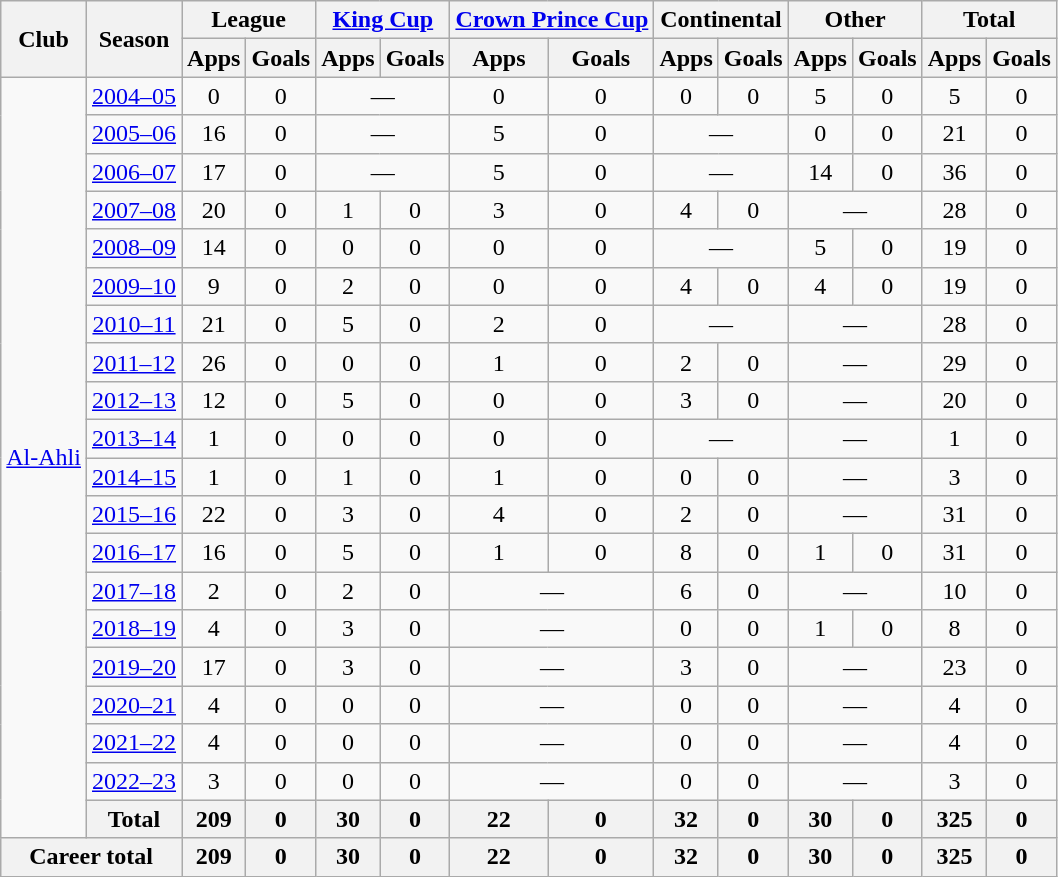<table class=wikitable style="text-align: center">
<tr>
<th rowspan=2>Club</th>
<th rowspan=2>Season</th>
<th colspan=2>League</th>
<th colspan=2><a href='#'>King Cup</a></th>
<th colspan=2><a href='#'>Crown Prince Cup</a> </th>
<th colspan=2>Continental</th>
<th colspan=2>Other</th>
<th colspan=2>Total</th>
</tr>
<tr>
<th>Apps</th>
<th>Goals</th>
<th>Apps</th>
<th>Goals</th>
<th>Apps</th>
<th>Goals</th>
<th>Apps</th>
<th>Goals</th>
<th>Apps</th>
<th>Goals</th>
<th>Apps</th>
<th>Goals</th>
</tr>
<tr>
<td rowspan=20><a href='#'>Al-Ahli</a></td>
<td><a href='#'>2004–05</a></td>
<td>0</td>
<td>0</td>
<td colspan=2>—</td>
<td>0</td>
<td>0</td>
<td>0</td>
<td>0</td>
<td>5</td>
<td>0</td>
<td>5</td>
<td>0</td>
</tr>
<tr>
<td><a href='#'>2005–06</a></td>
<td>16</td>
<td>0</td>
<td colspan=2>—</td>
<td>5</td>
<td>0</td>
<td colspan=2>—</td>
<td>0</td>
<td>0</td>
<td>21</td>
<td>0</td>
</tr>
<tr>
<td><a href='#'>2006–07</a></td>
<td>17</td>
<td>0</td>
<td colspan=2>—</td>
<td>5</td>
<td>0</td>
<td colspan=2>—</td>
<td>14</td>
<td>0</td>
<td>36</td>
<td>0</td>
</tr>
<tr>
<td><a href='#'>2007–08</a></td>
<td>20</td>
<td>0</td>
<td>1</td>
<td>0</td>
<td>3</td>
<td>0</td>
<td>4</td>
<td>0</td>
<td colspan=2>—</td>
<td>28</td>
<td>0</td>
</tr>
<tr>
<td><a href='#'>2008–09</a></td>
<td>14</td>
<td>0</td>
<td>0</td>
<td>0</td>
<td>0</td>
<td>0</td>
<td colspan=2>—</td>
<td>5</td>
<td>0</td>
<td>19</td>
<td>0</td>
</tr>
<tr>
<td><a href='#'>2009–10</a></td>
<td>9</td>
<td>0</td>
<td>2</td>
<td>0</td>
<td>0</td>
<td>0</td>
<td>4</td>
<td>0</td>
<td>4</td>
<td>0</td>
<td>19</td>
<td>0</td>
</tr>
<tr>
<td><a href='#'>2010–11</a></td>
<td>21</td>
<td>0</td>
<td>5</td>
<td>0</td>
<td>2</td>
<td>0</td>
<td colspan=2>—</td>
<td colspan=2>—</td>
<td>28</td>
<td>0</td>
</tr>
<tr>
<td><a href='#'>2011–12</a></td>
<td>26</td>
<td>0</td>
<td>0</td>
<td>0</td>
<td>1</td>
<td>0</td>
<td>2</td>
<td>0</td>
<td colspan=2>—</td>
<td>29</td>
<td>0</td>
</tr>
<tr>
<td><a href='#'>2012–13</a></td>
<td>12</td>
<td>0</td>
<td>5</td>
<td>0</td>
<td>0</td>
<td>0</td>
<td>3</td>
<td>0</td>
<td colspan=2>—</td>
<td>20</td>
<td>0</td>
</tr>
<tr>
<td><a href='#'>2013–14</a></td>
<td>1</td>
<td>0</td>
<td>0</td>
<td>0</td>
<td>0</td>
<td>0</td>
<td colspan=2>—</td>
<td colspan=2>—</td>
<td>1</td>
<td>0</td>
</tr>
<tr>
<td><a href='#'>2014–15</a></td>
<td>1</td>
<td>0</td>
<td>1</td>
<td>0</td>
<td>1</td>
<td>0</td>
<td>0</td>
<td>0</td>
<td colspan=2>—</td>
<td>3</td>
<td>0</td>
</tr>
<tr>
<td><a href='#'>2015–16</a></td>
<td>22</td>
<td>0</td>
<td>3</td>
<td>0</td>
<td>4</td>
<td>0</td>
<td>2</td>
<td>0</td>
<td colspan=2>—</td>
<td>31</td>
<td>0</td>
</tr>
<tr>
<td><a href='#'>2016–17</a></td>
<td>16</td>
<td>0</td>
<td>5</td>
<td>0</td>
<td>1</td>
<td>0</td>
<td>8</td>
<td>0</td>
<td>1</td>
<td>0</td>
<td>31</td>
<td>0</td>
</tr>
<tr>
<td><a href='#'>2017–18</a></td>
<td>2</td>
<td>0</td>
<td>2</td>
<td>0</td>
<td colspan=2>—</td>
<td>6</td>
<td>0</td>
<td colspan=2>—</td>
<td>10</td>
<td>0</td>
</tr>
<tr>
<td><a href='#'>2018–19</a></td>
<td>4</td>
<td>0</td>
<td>3</td>
<td>0</td>
<td colspan=2>—</td>
<td>0</td>
<td>0</td>
<td>1</td>
<td>0</td>
<td>8</td>
<td>0</td>
</tr>
<tr>
<td><a href='#'>2019–20</a></td>
<td>17</td>
<td>0</td>
<td>3</td>
<td>0</td>
<td colspan=2>—</td>
<td>3</td>
<td>0</td>
<td colspan=2>—</td>
<td>23</td>
<td>0</td>
</tr>
<tr>
<td><a href='#'>2020–21</a></td>
<td>4</td>
<td>0</td>
<td>0</td>
<td>0</td>
<td colspan=2>—</td>
<td>0</td>
<td>0</td>
<td colspan=2>—</td>
<td>4</td>
<td>0</td>
</tr>
<tr>
<td><a href='#'>2021–22</a></td>
<td>4</td>
<td>0</td>
<td>0</td>
<td>0</td>
<td colspan=2>—</td>
<td>0</td>
<td>0</td>
<td colspan=2>—</td>
<td>4</td>
<td>0</td>
</tr>
<tr>
<td><a href='#'>2022–23</a></td>
<td>3</td>
<td>0</td>
<td>0</td>
<td>0</td>
<td colspan=2>—</td>
<td>0</td>
<td>0</td>
<td colspan=2>—</td>
<td>3</td>
<td>0</td>
</tr>
<tr>
<th>Total</th>
<th>209</th>
<th>0</th>
<th>30</th>
<th>0</th>
<th>22</th>
<th>0</th>
<th>32</th>
<th>0</th>
<th>30</th>
<th>0</th>
<th>325</th>
<th>0</th>
</tr>
<tr>
<th colspan=2>Career total</th>
<th>209</th>
<th>0</th>
<th>30</th>
<th>0</th>
<th>22</th>
<th>0</th>
<th>32</th>
<th>0</th>
<th>30</th>
<th>0</th>
<th>325</th>
<th>0</th>
</tr>
</table>
